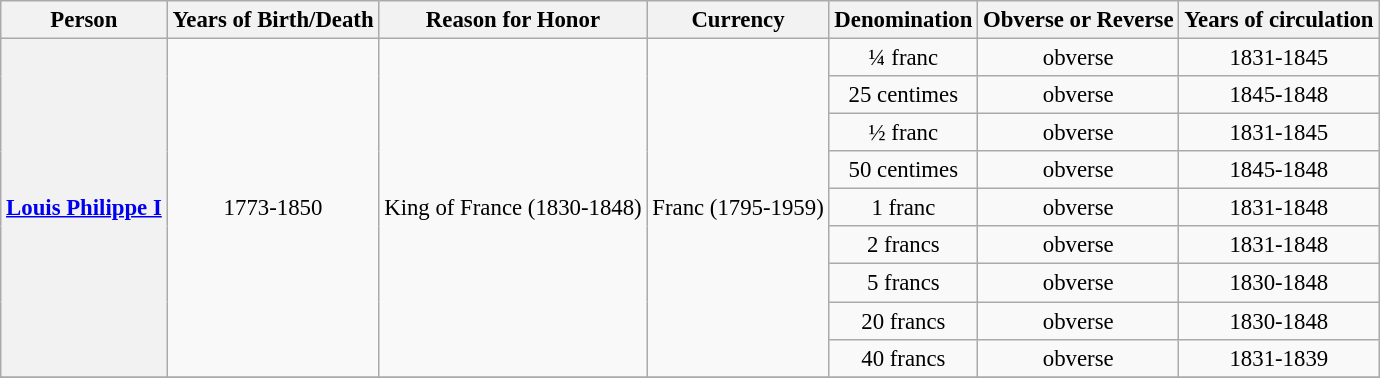<table class="wikitable" style="font-size:95%; text-align:center;">
<tr>
<th>Person</th>
<th>Years of Birth/Death</th>
<th>Reason for Honor</th>
<th>Currency</th>
<th>Denomination</th>
<th>Obverse or Reverse</th>
<th>Years of circulation</th>
</tr>
<tr>
<th rowspan="9"><a href='#'>Louis Philippe I</a></th>
<td rowspan="9">1773-1850</td>
<td rowspan="9">King of France (1830-1848)</td>
<td rowspan="9">Franc (1795-1959)</td>
<td>¼ franc</td>
<td>obverse</td>
<td>1831-1845</td>
</tr>
<tr>
<td>25 centimes</td>
<td>obverse</td>
<td>1845-1848</td>
</tr>
<tr>
<td>½ franc</td>
<td>obverse</td>
<td>1831-1845</td>
</tr>
<tr>
<td>50 centimes</td>
<td>obverse</td>
<td>1845-1848</td>
</tr>
<tr>
<td>1 franc</td>
<td>obverse</td>
<td>1831-1848</td>
</tr>
<tr>
<td>2 francs</td>
<td>obverse</td>
<td>1831-1848</td>
</tr>
<tr>
<td>5 francs</td>
<td>obverse</td>
<td>1830-1848</td>
</tr>
<tr>
<td>20 francs</td>
<td>obverse</td>
<td>1830-1848</td>
</tr>
<tr>
<td>40 francs</td>
<td>obverse</td>
<td>1831-1839</td>
</tr>
<tr>
</tr>
</table>
